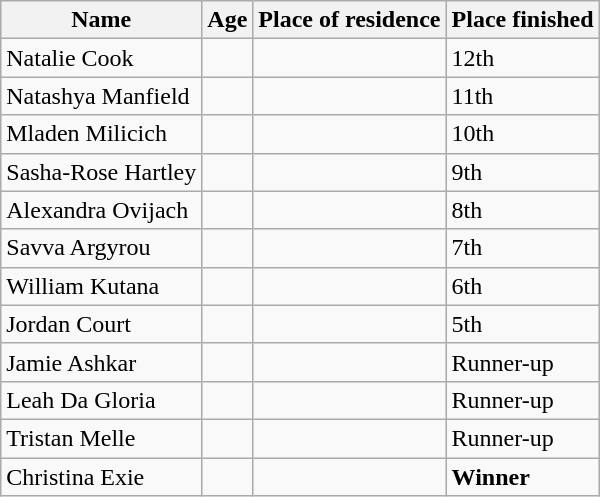<table class="wikitable">
<tr>
<th>Name</th>
<th>Age</th>
<th>Place of residence</th>
<th>Place finished</th>
</tr>
<tr>
<td>Natalie Cook</td>
<td></td>
<td></td>
<td>12th</td>
</tr>
<tr>
<td>Natashya Manfield</td>
<td></td>
<td></td>
<td>11th</td>
</tr>
<tr>
<td>Mladen Milicich</td>
<td></td>
<td></td>
<td>10th</td>
</tr>
<tr>
<td>Sasha-Rose Hartley</td>
<td></td>
<td></td>
<td>9th</td>
</tr>
<tr>
<td>Alexandra Ovijach</td>
<td></td>
<td></td>
<td>8th</td>
</tr>
<tr>
<td>Savva Argyrou</td>
<td></td>
<td></td>
<td>7th</td>
</tr>
<tr>
<td>William Kutana</td>
<td></td>
<td></td>
<td>6th</td>
</tr>
<tr>
<td>Jordan Court</td>
<td></td>
<td></td>
<td>5th</td>
</tr>
<tr>
<td>Jamie Ashkar</td>
<td></td>
<td></td>
<td>Runner-up</td>
</tr>
<tr>
<td>Leah Da Gloria</td>
<td></td>
<td></td>
<td>Runner-up</td>
</tr>
<tr>
<td>Tristan Melle</td>
<td></td>
<td></td>
<td>Runner-up</td>
</tr>
<tr>
<td>Christina Exie</td>
<td></td>
<td></td>
<td><strong>Winner</strong></td>
</tr>
</table>
